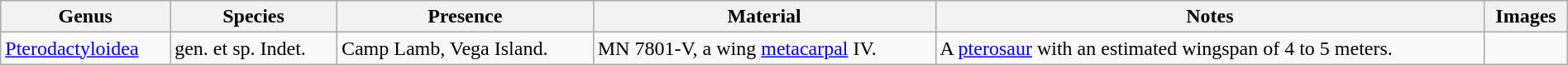<table class="wikitable sortable"  style="margin:auto; width:100%;">
<tr>
<th>Genus</th>
<th>Species</th>
<th>Presence</th>
<th><strong>Material</strong></th>
<th>Notes</th>
<th>Images</th>
</tr>
<tr>
<td><a href='#'>Pterodactyloidea</a></td>
<td>gen. et sp. Indet.</td>
<td>Camp Lamb, Vega Island.</td>
<td>MN 7801-V, a wing <a href='#'>metacarpal</a> IV.</td>
<td>A <a href='#'>pterosaur</a> with an estimated wingspan of 4 to 5 meters.</td>
<td></td>
</tr>
</table>
